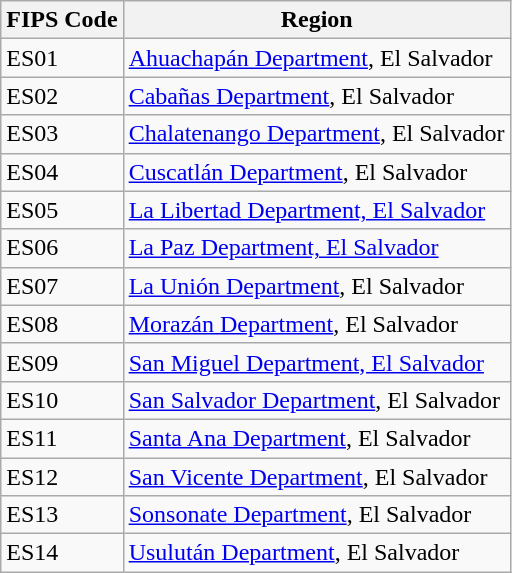<table class="wikitable">
<tr>
<th>FIPS Code</th>
<th>Region</th>
</tr>
<tr>
<td>ES01</td>
<td><a href='#'>Ahuachapán Department</a>, El Salvador</td>
</tr>
<tr>
<td>ES02</td>
<td><a href='#'>Cabañas Department</a>, El Salvador</td>
</tr>
<tr>
<td>ES03</td>
<td><a href='#'>Chalatenango Department</a>, El Salvador</td>
</tr>
<tr>
<td>ES04</td>
<td><a href='#'>Cuscatlán Department</a>, El Salvador</td>
</tr>
<tr>
<td>ES05</td>
<td><a href='#'>La Libertad Department, El Salvador</a></td>
</tr>
<tr>
<td>ES06</td>
<td><a href='#'>La Paz Department, El Salvador</a></td>
</tr>
<tr>
<td>ES07</td>
<td><a href='#'>La Unión Department</a>, El Salvador</td>
</tr>
<tr>
<td>ES08</td>
<td><a href='#'>Morazán Department</a>, El Salvador</td>
</tr>
<tr>
<td>ES09</td>
<td><a href='#'>San Miguel Department, El Salvador</a></td>
</tr>
<tr>
<td>ES10</td>
<td><a href='#'>San Salvador Department</a>, El Salvador</td>
</tr>
<tr>
<td>ES11</td>
<td><a href='#'>Santa Ana Department</a>, El Salvador</td>
</tr>
<tr>
<td>ES12</td>
<td><a href='#'>San Vicente Department</a>, El Salvador</td>
</tr>
<tr>
<td>ES13</td>
<td><a href='#'>Sonsonate Department</a>, El Salvador</td>
</tr>
<tr>
<td>ES14</td>
<td><a href='#'>Usulután Department</a>, El Salvador</td>
</tr>
</table>
